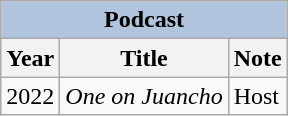<table class="wikitable">
<tr>
<th colspan="3" style="background: LightSteelBlue;">Podcast</th>
</tr>
<tr>
<th>Year</th>
<th>Title</th>
<th>Note</th>
</tr>
<tr>
<td>2022</td>
<td><em>One on Juancho</em></td>
<td>Host</td>
</tr>
</table>
